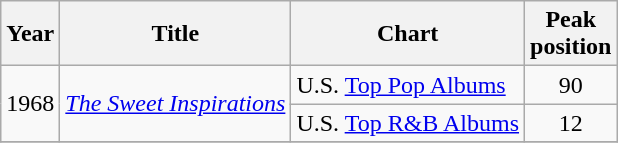<table class="wikitable">
<tr>
<th align="left">Year</th>
<th align="left">Title</th>
<th align="left">Chart</th>
<th align="left">Peak<br>position</th>
</tr>
<tr>
<td rowspan="2">1968</td>
<td rowspan="2"><em><a href='#'>The Sweet Inspirations</a></em></td>
<td align="left">U.S. <a href='#'>Top Pop Albums</a></td>
<td align="center">90</td>
</tr>
<tr>
<td align="left">U.S. <a href='#'>Top R&B Albums</a></td>
<td align="center">12</td>
</tr>
<tr>
</tr>
</table>
